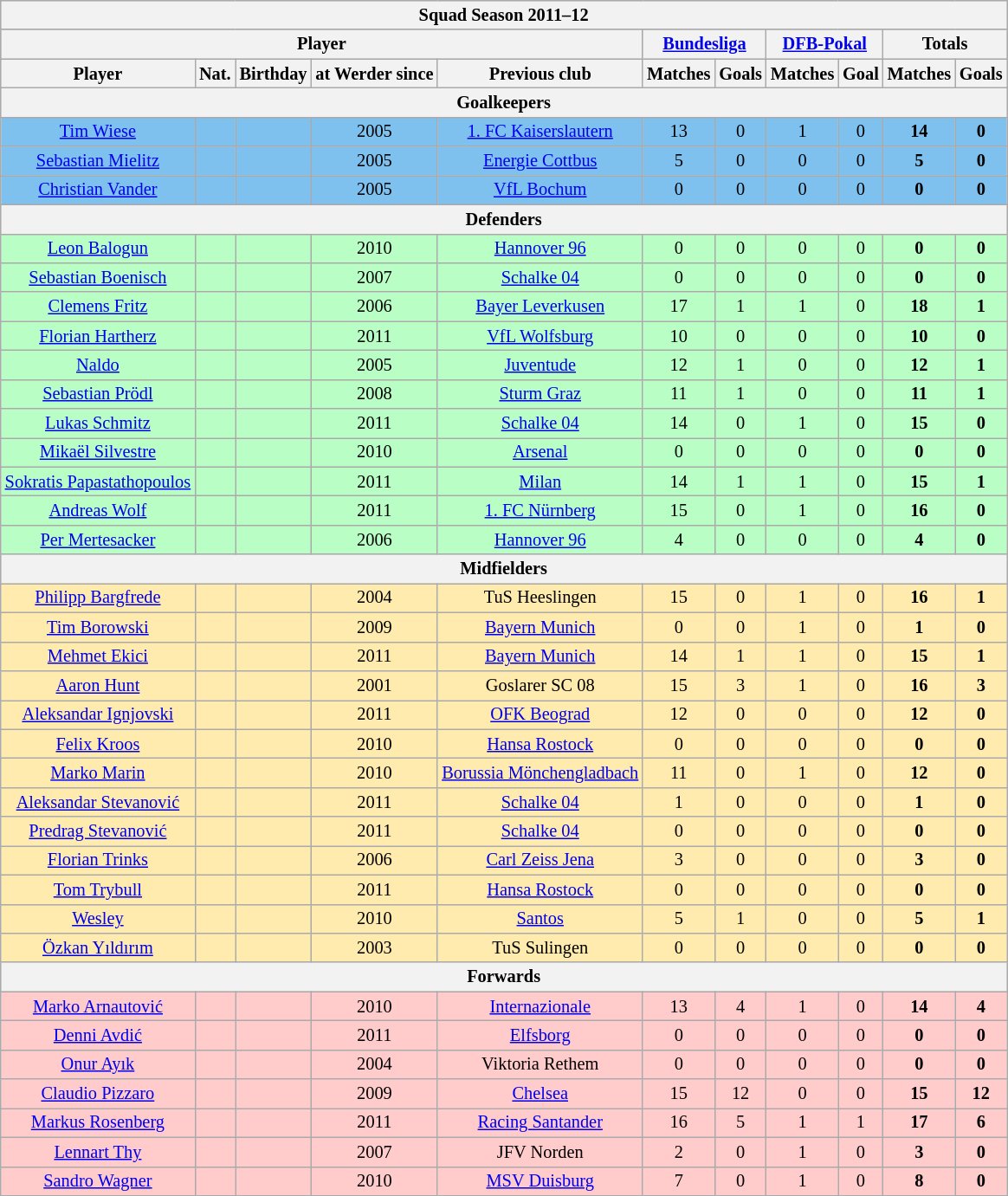<table class="wikitable" style="font-size:85%">
<tr style="text-align:center; background:#dcdcdc;">
<th colspan="11">Squad Season 2011–12</th>
</tr>
<tr style="text-align:center; background:#9c9c9c;">
<th colspan="5">Player</th>
<th colspan="2"><a href='#'>Bundesliga</a></th>
<th colspan="2"><a href='#'>DFB-Pokal</a></th>
<th colspan="2">Totals</th>
</tr>
<tr style="text-align:center; background:#dcdcdc;">
<th>Player</th>
<th>Nat.</th>
<th>Birthday</th>
<th>at Werder since</th>
<th>Previous club</th>
<th>Matches</th>
<th>Goals</th>
<th>Matches</th>
<th>Goal</th>
<th>Matches</th>
<th>Goals</th>
</tr>
<tr style="text-align:center; background:#dcdcdc;">
<th colspan="11">Goalkeepers</th>
</tr>
<tr style="text-align:center; background:#7ec0ee;">
<td><a href='#'>Tim Wiese</a></td>
<td></td>
<td></td>
<td>2005</td>
<td><a href='#'>1. FC Kaiserslautern</a></td>
<td>13</td>
<td>0</td>
<td>1</td>
<td>0</td>
<td><strong>14</strong></td>
<td><strong>0</strong></td>
</tr>
<tr style="text-align:center; background:#7ec0ee;">
<td><a href='#'>Sebastian Mielitz</a></td>
<td></td>
<td></td>
<td>2005</td>
<td><a href='#'>Energie Cottbus</a></td>
<td>5</td>
<td>0</td>
<td>0</td>
<td>0</td>
<td><strong>5</strong></td>
<td><strong>0</strong></td>
</tr>
<tr style="text-align:center; background:#7ec0ee;">
<td><a href='#'>Christian Vander</a></td>
<td></td>
<td></td>
<td>2005</td>
<td><a href='#'>VfL Bochum</a></td>
<td>0</td>
<td>0</td>
<td>0</td>
<td>0</td>
<td><strong>0</strong></td>
<td><strong>0</strong></td>
</tr>
<tr style="text-align:center; background:#dcdcdc;">
<th colspan="11">Defenders</th>
</tr>
<tr style="text-align:center; background:#b9ffc5;">
<td><a href='#'>Leon Balogun</a></td>
<td></td>
<td></td>
<td>2010</td>
<td><a href='#'>Hannover 96</a></td>
<td>0</td>
<td>0</td>
<td>0</td>
<td>0</td>
<td><strong>0</strong></td>
<td><strong>0</strong></td>
</tr>
<tr style="text-align:center; background:#b9ffc5;">
<td><a href='#'>Sebastian Boenisch</a></td>
<td></td>
<td></td>
<td>2007</td>
<td><a href='#'>Schalke 04</a></td>
<td>0</td>
<td>0</td>
<td>0</td>
<td>0</td>
<td><strong>0</strong></td>
<td><strong>0</strong></td>
</tr>
<tr style="text-align:center; background:#b9ffc5;">
<td><a href='#'>Clemens Fritz</a></td>
<td></td>
<td></td>
<td>2006</td>
<td><a href='#'>Bayer Leverkusen</a></td>
<td>17</td>
<td>1</td>
<td>1</td>
<td>0</td>
<td><strong>18</strong></td>
<td><strong>1</strong></td>
</tr>
<tr style="text-align:center; background:#b9ffc5;">
<td><a href='#'>Florian Hartherz</a></td>
<td></td>
<td></td>
<td>2011</td>
<td><a href='#'>VfL Wolfsburg</a></td>
<td>10</td>
<td>0</td>
<td>0</td>
<td>0</td>
<td><strong>10</strong></td>
<td><strong>0</strong></td>
</tr>
<tr style="text-align:center; background:#b9ffc5;">
<td><a href='#'>Naldo</a></td>
<td></td>
<td></td>
<td>2005</td>
<td><a href='#'>Juventude</a></td>
<td>12</td>
<td>1</td>
<td>0</td>
<td>0</td>
<td><strong>12</strong></td>
<td><strong>1</strong></td>
</tr>
<tr style="text-align:center; background:#b9ffc5;">
<td><a href='#'>Sebastian Prödl</a></td>
<td></td>
<td></td>
<td>2008</td>
<td><a href='#'>Sturm Graz</a></td>
<td>11</td>
<td>1</td>
<td>0</td>
<td>0</td>
<td><strong>11</strong></td>
<td><strong>1</strong></td>
</tr>
<tr style="text-align:center; background:#b9ffc5;">
<td><a href='#'>Lukas Schmitz</a></td>
<td></td>
<td></td>
<td>2011</td>
<td><a href='#'>Schalke 04</a></td>
<td>14</td>
<td>0</td>
<td>1</td>
<td>0</td>
<td><strong>15</strong></td>
<td><strong>0</strong></td>
</tr>
<tr style="text-align:center; background:#b9ffc5;">
<td><a href='#'>Mikaël Silvestre</a></td>
<td></td>
<td></td>
<td>2010</td>
<td><a href='#'>Arsenal</a></td>
<td>0</td>
<td>0</td>
<td>0</td>
<td>0</td>
<td><strong>0</strong></td>
<td><strong>0</strong></td>
</tr>
<tr style="text-align:center; background:#b9ffc5;">
<td><a href='#'>Sokratis Papastathopoulos</a></td>
<td></td>
<td></td>
<td>2011</td>
<td><a href='#'>Milan</a></td>
<td>14</td>
<td>1</td>
<td>1</td>
<td>0</td>
<td><strong>15</strong></td>
<td><strong>1</strong></td>
</tr>
<tr style="text-align:center; background:#b9ffc5;">
<td><a href='#'>Andreas Wolf</a></td>
<td></td>
<td></td>
<td>2011</td>
<td><a href='#'>1. FC Nürnberg</a></td>
<td>15</td>
<td>0</td>
<td>1</td>
<td>0</td>
<td><strong>16</strong></td>
<td><strong>0</strong></td>
</tr>
<tr style="text-align:center; background:#b9ffc5;">
<td><a href='#'>Per Mertesacker</a></td>
<td></td>
<td></td>
<td>2006</td>
<td><a href='#'>Hannover 96</a></td>
<td>4</td>
<td>0</td>
<td>0</td>
<td>0</td>
<td><strong>4</strong></td>
<td><strong>0</strong></td>
</tr>
<tr style="text-align:center; background:#dcdcdc;">
<th colspan="11">Midfielders</th>
</tr>
<tr style="text-align:center; background:#ffebad;">
<td><a href='#'>Philipp Bargfrede</a></td>
<td></td>
<td></td>
<td>2004</td>
<td>TuS Heeslingen</td>
<td>15</td>
<td>0</td>
<td>1</td>
<td>0</td>
<td><strong>16</strong></td>
<td><strong>1</strong></td>
</tr>
<tr style="text-align:center; background:#ffebad;">
<td><a href='#'>Tim Borowski</a></td>
<td></td>
<td></td>
<td>2009</td>
<td><a href='#'>Bayern Munich</a></td>
<td>0</td>
<td>0</td>
<td>1</td>
<td>0</td>
<td><strong>1</strong></td>
<td><strong>0</strong></td>
</tr>
<tr style="text-align:center; background:#ffebad;">
<td><a href='#'>Mehmet Ekici</a></td>
<td></td>
<td></td>
<td>2011</td>
<td><a href='#'>Bayern Munich</a></td>
<td>14</td>
<td>1</td>
<td>1</td>
<td>0</td>
<td><strong>15</strong></td>
<td><strong>1</strong></td>
</tr>
<tr style="text-align:center; background:#ffebad;">
<td><a href='#'>Aaron Hunt</a></td>
<td></td>
<td></td>
<td>2001</td>
<td>Goslarer SC 08</td>
<td>15</td>
<td>3</td>
<td>1</td>
<td>0</td>
<td><strong>16</strong></td>
<td><strong>3</strong></td>
</tr>
<tr style="text-align:center; background:#ffebad;">
<td><a href='#'>Aleksandar Ignjovski</a></td>
<td></td>
<td></td>
<td>2011</td>
<td><a href='#'>OFK Beograd</a></td>
<td>12</td>
<td>0</td>
<td>0</td>
<td>0</td>
<td><strong>12</strong></td>
<td><strong>0</strong></td>
</tr>
<tr style="text-align:center; background:#ffebad;">
<td><a href='#'>Felix Kroos</a></td>
<td></td>
<td></td>
<td>2010</td>
<td><a href='#'>Hansa Rostock</a></td>
<td>0</td>
<td>0</td>
<td>0</td>
<td>0</td>
<td><strong>0</strong></td>
<td><strong>0</strong></td>
</tr>
<tr style="text-align:center; background:#ffebad;">
<td><a href='#'>Marko Marin</a></td>
<td></td>
<td></td>
<td>2010</td>
<td><a href='#'>Borussia Mönchengladbach</a></td>
<td>11</td>
<td>0</td>
<td>1</td>
<td>0</td>
<td><strong>12</strong></td>
<td><strong>0</strong></td>
</tr>
<tr style="text-align:center; background:#ffebad;">
<td><a href='#'>Aleksandar Stevanović</a></td>
<td></td>
<td></td>
<td>2011</td>
<td><a href='#'>Schalke 04</a></td>
<td>1</td>
<td>0</td>
<td>0</td>
<td>0</td>
<td><strong>1</strong></td>
<td><strong>0</strong></td>
</tr>
<tr style="text-align:center; background:#ffebad;">
<td><a href='#'>Predrag Stevanović</a></td>
<td></td>
<td></td>
<td>2011</td>
<td><a href='#'>Schalke 04</a></td>
<td>0</td>
<td>0</td>
<td>0</td>
<td>0</td>
<td><strong>0</strong></td>
<td><strong>0</strong></td>
</tr>
<tr style="text-align:center; background:#ffebad;">
<td><a href='#'>Florian Trinks</a></td>
<td></td>
<td></td>
<td>2006</td>
<td><a href='#'>Carl Zeiss Jena</a></td>
<td>3</td>
<td>0</td>
<td>0</td>
<td>0</td>
<td><strong>3</strong></td>
<td><strong>0</strong></td>
</tr>
<tr style="text-align:center; background:#ffebad;">
<td><a href='#'>Tom Trybull</a></td>
<td></td>
<td></td>
<td>2011</td>
<td><a href='#'>Hansa Rostock</a></td>
<td>0</td>
<td>0</td>
<td>0</td>
<td>0</td>
<td><strong>0</strong></td>
<td><strong>0</strong></td>
</tr>
<tr style="text-align:center; background:#ffebad;">
<td><a href='#'>Wesley</a></td>
<td></td>
<td></td>
<td>2010</td>
<td><a href='#'>Santos</a></td>
<td>5</td>
<td>1</td>
<td>0</td>
<td>0</td>
<td><strong>5</strong></td>
<td><strong>1</strong></td>
</tr>
<tr style="text-align:center; background:#ffebad;">
<td><a href='#'>Özkan Yıldırım</a></td>
<td></td>
<td></td>
<td>2003</td>
<td>TuS Sulingen</td>
<td>0</td>
<td>0</td>
<td>0</td>
<td>0</td>
<td><strong>0</strong></td>
<td><strong>0</strong></td>
</tr>
<tr style="text-align:center; background:#dcdcdc;">
<th colspan="11">Forwards</th>
</tr>
<tr style="text-align:center; background:#ffcbcb;">
<td><a href='#'>Marko Arnautović</a></td>
<td></td>
<td></td>
<td>2010</td>
<td><a href='#'>Internazionale</a></td>
<td>13</td>
<td>4</td>
<td>1</td>
<td>0</td>
<td><strong>14</strong></td>
<td><strong>4</strong></td>
</tr>
<tr style="text-align:center; background:#ffcbcb;">
<td><a href='#'>Denni Avdić</a></td>
<td></td>
<td></td>
<td>2011</td>
<td><a href='#'>Elfsborg</a></td>
<td>0</td>
<td>0</td>
<td>0</td>
<td>0</td>
<td><strong>0</strong></td>
<td><strong>0</strong></td>
</tr>
<tr style="text-align:center; background:#ffcbcb;">
<td><a href='#'>Onur Ayık</a></td>
<td></td>
<td></td>
<td>2004</td>
<td>Viktoria Rethem</td>
<td>0</td>
<td>0</td>
<td>0</td>
<td>0</td>
<td><strong>0</strong></td>
<td><strong>0</strong></td>
</tr>
<tr style="text-align:center; background:#ffcbcb;">
<td><a href='#'>Claudio Pizzaro</a></td>
<td></td>
<td></td>
<td>2009</td>
<td><a href='#'>Chelsea</a></td>
<td>15</td>
<td>12</td>
<td>0</td>
<td>0</td>
<td><strong>15</strong></td>
<td><strong>12</strong></td>
</tr>
<tr style="text-align:center; background:#ffcbcb;">
<td><a href='#'>Markus Rosenberg</a></td>
<td></td>
<td></td>
<td>2011</td>
<td><a href='#'>Racing Santander</a></td>
<td>16</td>
<td>5</td>
<td>1</td>
<td>1</td>
<td><strong>17</strong></td>
<td><strong>6</strong></td>
</tr>
<tr style="text-align:center; background:#ffcbcb;">
<td><a href='#'>Lennart Thy</a></td>
<td></td>
<td></td>
<td>2007</td>
<td>JFV Norden</td>
<td>2</td>
<td>0</td>
<td>1</td>
<td>0</td>
<td><strong>3</strong></td>
<td><strong>0</strong></td>
</tr>
<tr style="text-align:center; background:#ffcbcb;">
<td><a href='#'>Sandro Wagner</a></td>
<td></td>
<td></td>
<td>2010</td>
<td><a href='#'>MSV Duisburg</a></td>
<td>7</td>
<td>0</td>
<td>1</td>
<td>0</td>
<td><strong>8</strong></td>
<td><strong>0</strong></td>
</tr>
</table>
